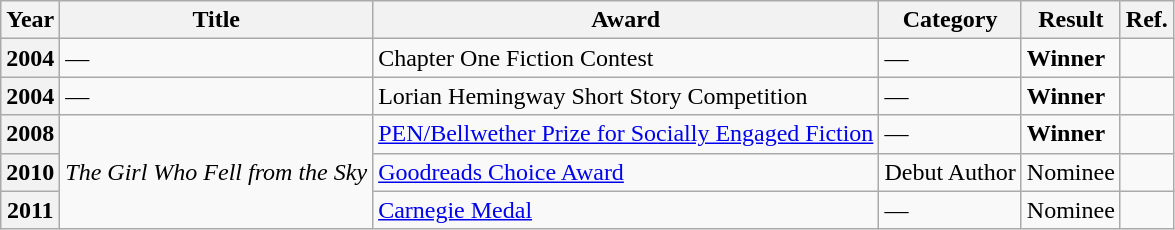<table class="wikitable sortable">
<tr>
<th>Year</th>
<th>Title</th>
<th>Award</th>
<th>Category</th>
<th>Result</th>
<th>Ref.</th>
</tr>
<tr>
<th>2004</th>
<td>—</td>
<td>Chapter One Fiction Contest</td>
<td>—</td>
<td><strong>Winner</strong></td>
<td></td>
</tr>
<tr>
<th>2004</th>
<td>—</td>
<td>Lorian Hemingway Short Story Competition</td>
<td>—</td>
<td><strong>Winner</strong></td>
<td></td>
</tr>
<tr>
<th>2008</th>
<td rowspan="3"><em>The Girl Who Fell from the Sky</em></td>
<td><a href='#'>PEN/Bellwether Prize for Socially Engaged Fiction</a></td>
<td>—</td>
<td><strong>Winner</strong></td>
<td></td>
</tr>
<tr>
<th>2010</th>
<td><a href='#'>Goodreads Choice Award</a></td>
<td>Debut Author</td>
<td>Nominee</td>
<td></td>
</tr>
<tr>
<th>2011</th>
<td><a href='#'>Carnegie Medal</a></td>
<td>—</td>
<td>Nominee</td>
<td></td>
</tr>
</table>
